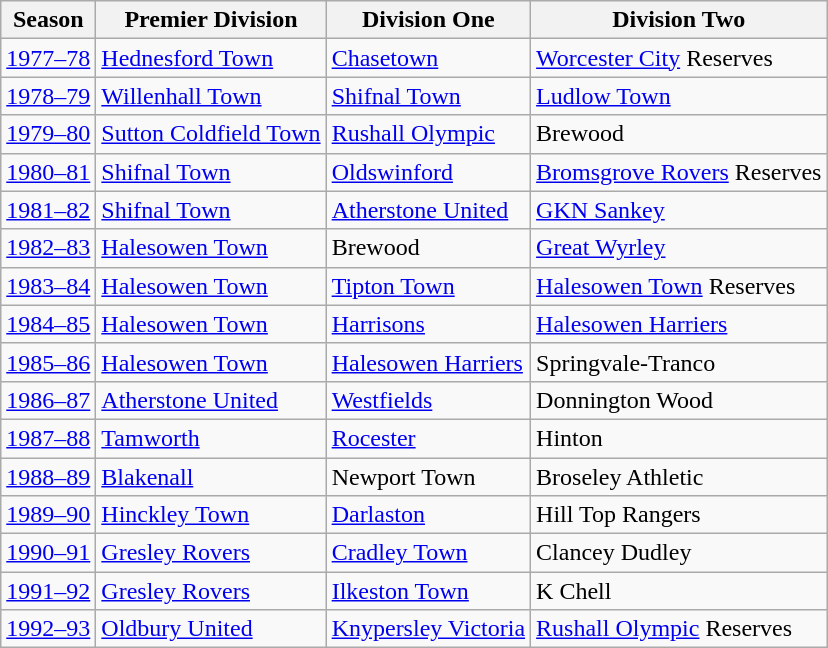<table class="wikitable" style="text-align: left">
<tr>
<th>Season</th>
<th>Premier Division</th>
<th>Division One</th>
<th>Division Two</th>
</tr>
<tr>
<td><a href='#'>1977–78</a></td>
<td><a href='#'>Hednesford Town</a></td>
<td><a href='#'>Chasetown</a></td>
<td><a href='#'>Worcester City</a> Reserves</td>
</tr>
<tr>
<td><a href='#'>1978–79</a></td>
<td><a href='#'>Willenhall Town</a></td>
<td><a href='#'>Shifnal Town</a></td>
<td><a href='#'>Ludlow Town</a></td>
</tr>
<tr>
<td><a href='#'>1979–80</a></td>
<td><a href='#'>Sutton Coldfield Town</a></td>
<td><a href='#'>Rushall Olympic</a></td>
<td>Brewood</td>
</tr>
<tr>
<td><a href='#'>1980–81</a></td>
<td><a href='#'>Shifnal Town</a></td>
<td><a href='#'>Oldswinford</a></td>
<td><a href='#'>Bromsgrove Rovers</a> Reserves</td>
</tr>
<tr>
<td><a href='#'>1981–82</a></td>
<td><a href='#'>Shifnal Town</a></td>
<td><a href='#'>Atherstone United</a></td>
<td><a href='#'>GKN Sankey</a></td>
</tr>
<tr>
<td><a href='#'>1982–83</a></td>
<td><a href='#'>Halesowen Town</a></td>
<td>Brewood</td>
<td><a href='#'>Great Wyrley</a></td>
</tr>
<tr>
<td><a href='#'>1983–84</a></td>
<td><a href='#'>Halesowen Town</a></td>
<td><a href='#'>Tipton Town</a></td>
<td><a href='#'>Halesowen Town</a> Reserves</td>
</tr>
<tr>
<td><a href='#'>1984–85</a></td>
<td><a href='#'>Halesowen Town</a></td>
<td><a href='#'>Harrisons</a></td>
<td><a href='#'>Halesowen Harriers</a></td>
</tr>
<tr>
<td><a href='#'>1985–86</a></td>
<td><a href='#'>Halesowen Town</a></td>
<td><a href='#'>Halesowen Harriers</a></td>
<td>Springvale-Tranco</td>
</tr>
<tr>
<td><a href='#'>1986–87</a></td>
<td><a href='#'>Atherstone United</a></td>
<td><a href='#'>Westfields</a></td>
<td>Donnington Wood</td>
</tr>
<tr>
<td><a href='#'>1987–88</a></td>
<td><a href='#'>Tamworth</a></td>
<td><a href='#'>Rocester</a></td>
<td>Hinton</td>
</tr>
<tr>
<td><a href='#'>1988–89</a></td>
<td><a href='#'>Blakenall</a></td>
<td>Newport Town</td>
<td>Broseley Athletic</td>
</tr>
<tr>
<td><a href='#'>1989–90</a></td>
<td><a href='#'>Hinckley Town</a></td>
<td><a href='#'>Darlaston</a></td>
<td>Hill Top Rangers</td>
</tr>
<tr>
<td><a href='#'>1990–91</a></td>
<td><a href='#'>Gresley Rovers</a></td>
<td><a href='#'>Cradley Town</a></td>
<td>Clancey Dudley</td>
</tr>
<tr>
<td><a href='#'>1991–92</a></td>
<td><a href='#'>Gresley Rovers</a></td>
<td><a href='#'>Ilkeston Town</a></td>
<td>K Chell</td>
</tr>
<tr>
<td><a href='#'>1992–93</a></td>
<td><a href='#'>Oldbury United</a></td>
<td><a href='#'>Knypersley Victoria</a></td>
<td><a href='#'>Rushall Olympic</a> Reserves</td>
</tr>
</table>
